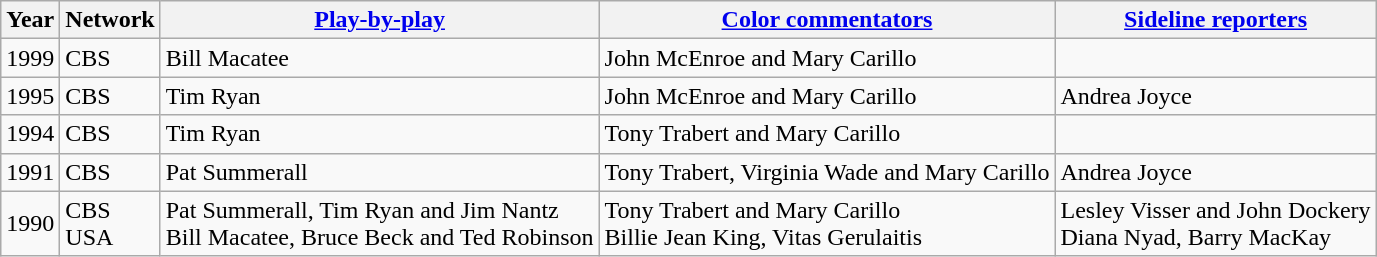<table class="wikitable">
<tr>
<th>Year</th>
<th>Network</th>
<th><a href='#'>Play-by-play</a></th>
<th><a href='#'>Color commentators</a></th>
<th><a href='#'>Sideline reporters</a></th>
</tr>
<tr>
<td>1999</td>
<td>CBS</td>
<td>Bill Macatee</td>
<td>John McEnroe and Mary Carillo</td>
<td></td>
</tr>
<tr>
<td>1995</td>
<td>CBS</td>
<td>Tim Ryan</td>
<td>John McEnroe and Mary Carillo</td>
<td>Andrea Joyce</td>
</tr>
<tr>
<td>1994</td>
<td>CBS</td>
<td>Tim Ryan</td>
<td>Tony Trabert and Mary Carillo</td>
<td></td>
</tr>
<tr>
<td>1991</td>
<td>CBS</td>
<td>Pat Summerall</td>
<td>Tony Trabert, Virginia Wade and Mary Carillo</td>
<td>Andrea Joyce</td>
</tr>
<tr>
<td>1990</td>
<td>CBS<br>USA</td>
<td>Pat Summerall, Tim Ryan and Jim Nantz<br>Bill Macatee, Bruce Beck and Ted Robinson</td>
<td>Tony Trabert and Mary Carillo<br>Billie Jean King, Vitas Gerulaitis</td>
<td>Lesley Visser and John Dockery<br>Diana Nyad, Barry MacKay</td>
</tr>
</table>
